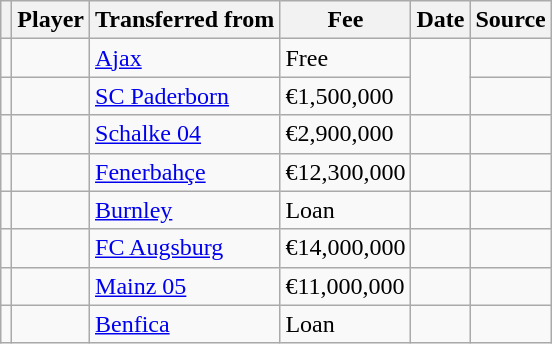<table class="wikitable plainrowheaders sortable">
<tr>
<th></th>
<th scope="col">Player</th>
<th>Transferred from</th>
<th style="width: 65px;">Fee</th>
<th scope="col">Date</th>
<th scope="col">Source</th>
</tr>
<tr>
<td align="center"></td>
<td></td>
<td> <a href='#'>Ajax</a></td>
<td>Free</td>
<td rowspan=2></td>
<td></td>
</tr>
<tr>
<td align="center"></td>
<td></td>
<td> <a href='#'>SC Paderborn</a></td>
<td>€1,500,000</td>
<td></td>
</tr>
<tr>
<td align="center"></td>
<td></td>
<td> <a href='#'>Schalke 04</a></td>
<td>€2,900,000</td>
<td></td>
<td></td>
</tr>
<tr>
<td align="center"></td>
<td></td>
<td> <a href='#'>Fenerbahçe</a></td>
<td>€12,300,000</td>
<td></td>
<td></td>
</tr>
<tr>
<td align=center></td>
<td></td>
<td> <a href='#'>Burnley</a></td>
<td>Loan</td>
<td></td>
<td></td>
</tr>
<tr>
<td align=center></td>
<td></td>
<td> <a href='#'>FC Augsburg</a></td>
<td>€14,000,000</td>
<td></td>
<td></td>
</tr>
<tr>
<td align=center></td>
<td></td>
<td> <a href='#'>Mainz 05</a></td>
<td>€11,000,000</td>
<td></td>
<td></td>
</tr>
<tr>
<td align=center></td>
<td></td>
<td> <a href='#'>Benfica</a></td>
<td>Loan</td>
<td></td>
<td></td>
</tr>
</table>
